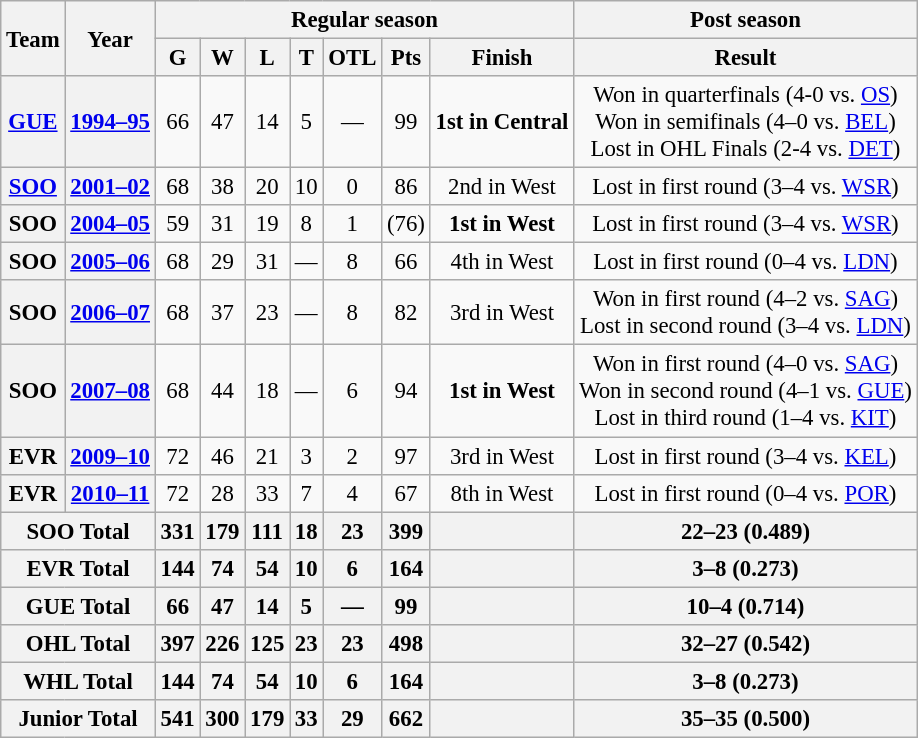<table class="wikitable" style="font-size: 95%; text-align:center;">
<tr>
<th rowspan="2">Team</th>
<th rowspan="2">Year</th>
<th colspan="7">Regular season</th>
<th colspan="1">Post season</th>
</tr>
<tr>
<th>G</th>
<th>W</th>
<th>L</th>
<th>T</th>
<th>OTL</th>
<th>Pts</th>
<th>Finish</th>
<th>Result</th>
</tr>
<tr>
<th><a href='#'>GUE</a></th>
<th><a href='#'>1994–95</a></th>
<td>66</td>
<td>47</td>
<td>14</td>
<td>5</td>
<td>—</td>
<td>99</td>
<td><strong>1st in Central</strong></td>
<td>Won in quarterfinals (4-0 vs. <a href='#'>OS</a>) <br> Won in semifinals (4–0 vs. <a href='#'>BEL</a>) <br> Lost in OHL Finals (2-4 vs. <a href='#'>DET</a>)</td>
</tr>
<tr>
<th><a href='#'>SOO</a></th>
<th><a href='#'>2001–02</a></th>
<td>68</td>
<td>38</td>
<td>20</td>
<td>10</td>
<td>0</td>
<td>86</td>
<td>2nd in West</td>
<td>Lost in first round (3–4 vs. <a href='#'>WSR</a>)</td>
</tr>
<tr>
<th>SOO</th>
<th><a href='#'>2004–05</a></th>
<td>59</td>
<td>31</td>
<td>19</td>
<td>8</td>
<td>1</td>
<td>(76)</td>
<td><strong>1st in West</strong></td>
<td>Lost in first round (3–4 vs. <a href='#'>WSR</a>)</td>
</tr>
<tr>
<th>SOO</th>
<th><a href='#'>2005–06</a></th>
<td>68</td>
<td>29</td>
<td>31</td>
<td>—</td>
<td>8</td>
<td>66</td>
<td>4th in West</td>
<td>Lost in first round (0–4 vs. <a href='#'>LDN</a>)</td>
</tr>
<tr>
<th>SOO</th>
<th><a href='#'>2006–07</a></th>
<td>68</td>
<td>37</td>
<td>23</td>
<td>—</td>
<td>8</td>
<td>82</td>
<td>3rd in West</td>
<td>Won in first round (4–2 vs. <a href='#'>SAG</a>) <br> Lost in second round (3–4 vs. <a href='#'>LDN</a>)</td>
</tr>
<tr>
<th>SOO</th>
<th><a href='#'>2007–08</a></th>
<td>68</td>
<td>44</td>
<td>18</td>
<td>—</td>
<td>6</td>
<td>94</td>
<td><strong>1st in West</strong></td>
<td>Won in first round (4–0 vs. <a href='#'>SAG</a>) <br> Won in second round (4–1 vs. <a href='#'>GUE</a>) <br> Lost in third round (1–4 vs. <a href='#'>KIT</a>)</td>
</tr>
<tr>
<th [Everett Silvertips>EVR</th>
<th><a href='#'>2009–10</a></th>
<td>72</td>
<td>46</td>
<td>21</td>
<td>3</td>
<td>2</td>
<td>97</td>
<td>3rd in West</td>
<td>Lost in first round (3–4 vs. <a href='#'>KEL</a>)</td>
</tr>
<tr>
<th>EVR</th>
<th><a href='#'>2010–11</a></th>
<td>72</td>
<td>28</td>
<td>33</td>
<td>7</td>
<td>4</td>
<td>67</td>
<td>8th in West</td>
<td>Lost in first round (0–4 vs. <a href='#'>POR</a>)</td>
</tr>
<tr>
<th colspan="2">SOO Total</th>
<th>331</th>
<th>179</th>
<th>111</th>
<th>18</th>
<th>23</th>
<th>399</th>
<th></th>
<th>22–23 (0.489)</th>
</tr>
<tr>
<th colspan="2">EVR Total</th>
<th>144</th>
<th>74</th>
<th>54</th>
<th>10</th>
<th>6</th>
<th>164</th>
<th></th>
<th>3–8 (0.273)</th>
</tr>
<tr>
<th colspan="2">GUE Total</th>
<th>66</th>
<th>47</th>
<th>14</th>
<th>5</th>
<th>—</th>
<th>99</th>
<th></th>
<th>10–4 (0.714)</th>
</tr>
<tr>
<th colspan="2">OHL Total</th>
<th>397</th>
<th>226</th>
<th>125</th>
<th>23</th>
<th>23</th>
<th>498</th>
<th></th>
<th>32–27 (0.542)</th>
</tr>
<tr>
<th colspan="2">WHL Total</th>
<th>144</th>
<th>74</th>
<th>54</th>
<th>10</th>
<th>6</th>
<th>164</th>
<th></th>
<th>3–8 (0.273)</th>
</tr>
<tr>
<th colspan="2">Junior Total</th>
<th>541</th>
<th>300</th>
<th>179</th>
<th>33</th>
<th>29</th>
<th>662</th>
<th></th>
<th>35–35 (0.500)</th>
</tr>
</table>
